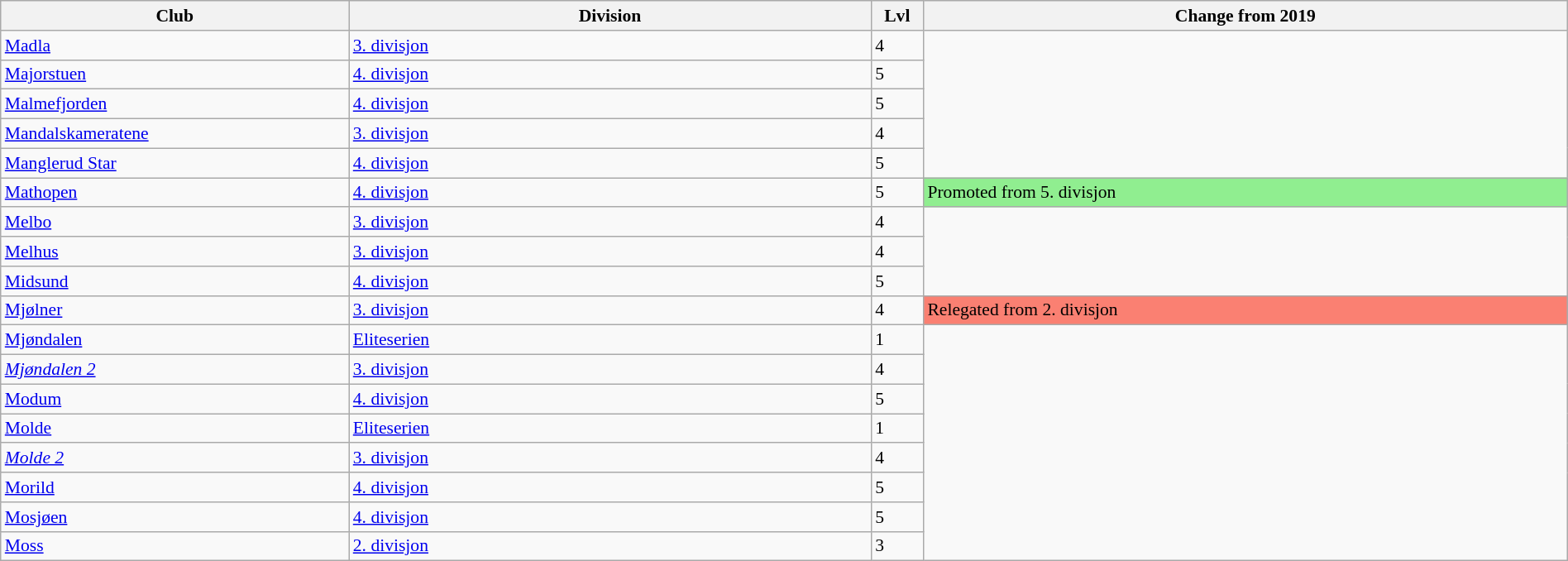<table class="wikitable sortable" width=100% style="font-size:90%">
<tr>
<th width=20%>Club</th>
<th width=30%>Division</th>
<th width=3%>Lvl</th>
<th width=37%>Change from 2019</th>
</tr>
<tr>
<td><a href='#'>Madla</a></td>
<td><a href='#'>3. divisjon</a></td>
<td>4</td>
</tr>
<tr>
<td><a href='#'>Majorstuen</a></td>
<td><a href='#'>4. divisjon</a></td>
<td>5</td>
</tr>
<tr>
<td><a href='#'>Malmefjorden</a></td>
<td><a href='#'>4. divisjon</a></td>
<td>5</td>
</tr>
<tr>
<td><a href='#'>Mandalskameratene</a></td>
<td><a href='#'>3. divisjon</a></td>
<td>4</td>
</tr>
<tr>
<td><a href='#'>Manglerud Star</a></td>
<td><a href='#'>4. divisjon</a></td>
<td>5</td>
</tr>
<tr>
<td><a href='#'>Mathopen</a></td>
<td><a href='#'>4. divisjon</a></td>
<td>5</td>
<td style="background:lightgreen">Promoted from 5. divisjon</td>
</tr>
<tr>
<td><a href='#'>Melbo</a></td>
<td><a href='#'>3. divisjon</a></td>
<td>4</td>
</tr>
<tr>
<td><a href='#'>Melhus</a></td>
<td><a href='#'>3. divisjon</a></td>
<td>4</td>
</tr>
<tr>
<td><a href='#'>Midsund</a></td>
<td><a href='#'>4. divisjon</a></td>
<td>5</td>
</tr>
<tr>
<td><a href='#'>Mjølner</a></td>
<td><a href='#'>3. divisjon</a></td>
<td>4</td>
<td style="background:salmon">Relegated from 2. divisjon</td>
</tr>
<tr>
<td><a href='#'>Mjøndalen</a></td>
<td><a href='#'>Eliteserien</a></td>
<td>1</td>
</tr>
<tr>
<td><em><a href='#'>Mjøndalen 2</a></em></td>
<td><a href='#'>3. divisjon</a></td>
<td>4</td>
</tr>
<tr>
<td><a href='#'>Modum</a></td>
<td><a href='#'>4. divisjon</a></td>
<td>5</td>
</tr>
<tr>
<td><a href='#'>Molde</a></td>
<td><a href='#'>Eliteserien</a></td>
<td>1</td>
</tr>
<tr>
<td><em><a href='#'>Molde 2</a></em></td>
<td><a href='#'>3. divisjon</a></td>
<td>4</td>
</tr>
<tr>
<td><a href='#'>Morild</a></td>
<td><a href='#'>4. divisjon</a></td>
<td>5</td>
</tr>
<tr>
<td><a href='#'>Mosjøen</a></td>
<td><a href='#'>4. divisjon</a></td>
<td>5</td>
</tr>
<tr>
<td><a href='#'>Moss</a></td>
<td><a href='#'>2. divisjon</a></td>
<td>3</td>
</tr>
</table>
